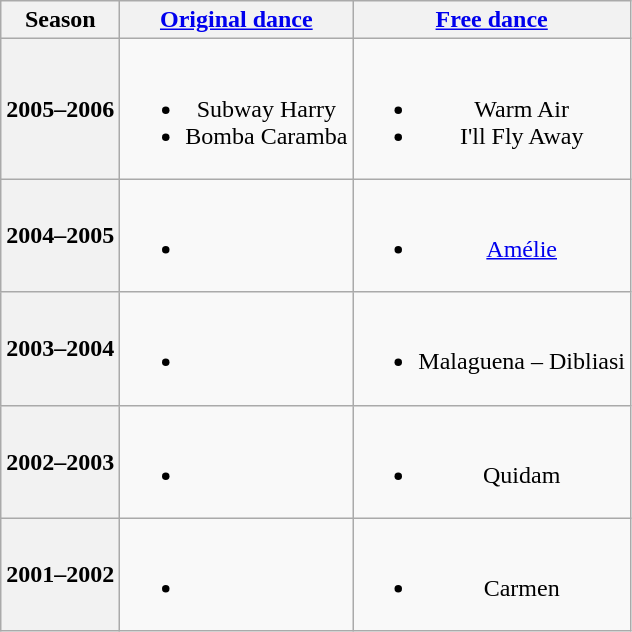<table class="wikitable" style="text-align:center">
<tr>
<th>Season</th>
<th><a href='#'>Original dance</a></th>
<th><a href='#'>Free dance</a></th>
</tr>
<tr>
<th>2005–2006 <br> </th>
<td><br><ul><li> Subway Harry</li><li> Bomba Caramba</li></ul></td>
<td><br><ul><li>Warm Air <br></li><li>I'll Fly Away <br></li></ul></td>
</tr>
<tr>
<th>2004–2005 <br> </th>
<td><br><ul><li></li></ul></td>
<td><br><ul><li><a href='#'>Amélie</a> <br></li></ul></td>
</tr>
<tr>
<th>2003–2004 <br> </th>
<td><br><ul><li></li></ul></td>
<td><br><ul><li>Malaguena – Dibliasi</li></ul></td>
</tr>
<tr>
<th>2002–2003 <br> </th>
<td><br><ul><li></li></ul></td>
<td><br><ul><li>Quidam <br></li></ul></td>
</tr>
<tr>
<th>2001–2002 <br> </th>
<td><br><ul><li></li></ul></td>
<td><br><ul><li>Carmen <br></li></ul></td>
</tr>
</table>
